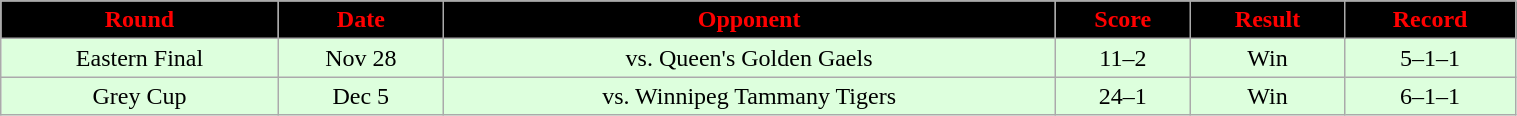<table class="wikitable" width="80%">
<tr align="center"  style="background:black;color:red;">
<td><strong>Round</strong></td>
<td><strong>Date</strong></td>
<td><strong>Opponent</strong></td>
<td><strong>Score</strong></td>
<td><strong>Result</strong></td>
<td><strong>Record</strong></td>
</tr>
<tr align="center" bgcolor="#ddffdd">
<td>Eastern Final</td>
<td>Nov 28</td>
<td>vs. Queen's Golden Gaels</td>
<td>11–2</td>
<td>Win</td>
<td>5–1–1</td>
</tr>
<tr align="center" bgcolor="#ddffdd">
<td>Grey Cup</td>
<td>Dec 5</td>
<td>vs. Winnipeg Tammany Tigers</td>
<td>24–1</td>
<td>Win</td>
<td>6–1–1</td>
</tr>
</table>
